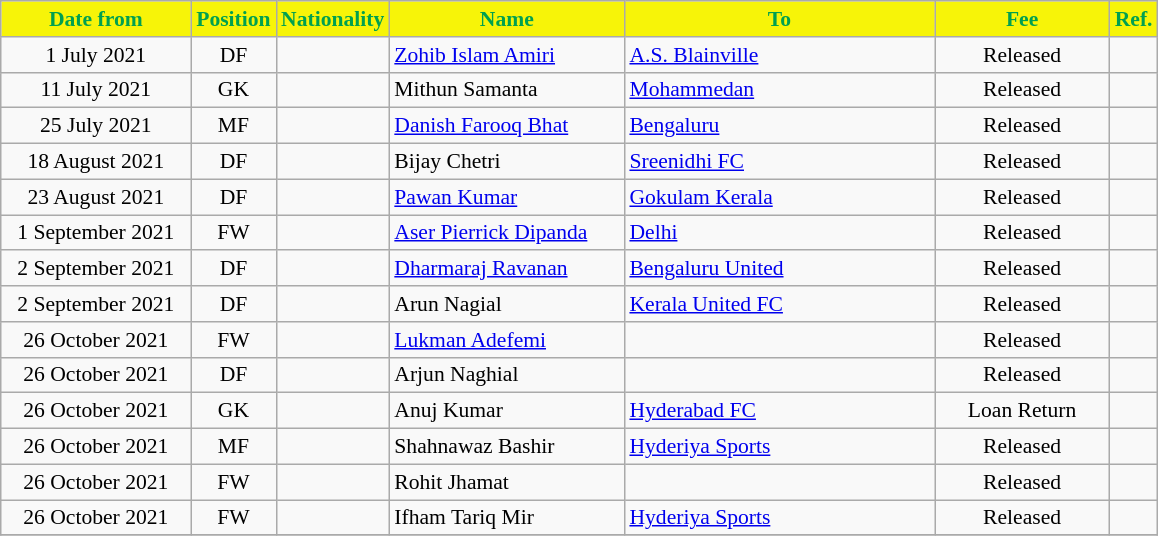<table class="wikitable"  style="text-align:center; font-size:90%; ">
<tr>
<th style="background:#F7F408; color:#00A050; width:120px;">Date from</th>
<th style="background:#F7F408; color:#00A050; width:50px;">Position</th>
<th style="background:#F7F408; color:#00A050; width:50px;">Nationality</th>
<th style="background:#F7F408; color:#00A050; width:150px;">Name</th>
<th style="background:#F7F408; color:#00A050; width:200px;">To</th>
<th style="background:#F7F408; color:#00A050; width:110px;">Fee</th>
<th style="background:#F7F408; color:#00A050; width:25px;">Ref.</th>
</tr>
<tr>
<td>1 July 2021</td>
<td style="text-align:center;">DF</td>
<td style="text-align:center;"></td>
<td style="text-align:left;"><a href='#'>Zohib Islam Amiri</a></td>
<td style="text-align:left;"> <a href='#'>A.S. Blainville</a></td>
<td>Released</td>
<td></td>
</tr>
<tr>
<td>11 July 2021</td>
<td style="text-align:center;">GK</td>
<td style="text-align:center;"></td>
<td style="text-align:left;">Mithun Samanta</td>
<td style="text-align:left;"> <a href='#'>Mohammedan</a></td>
<td>Released</td>
<td></td>
</tr>
<tr>
<td>25 July 2021</td>
<td style="text-align:center;">MF</td>
<td style="text-align:center;"></td>
<td style="text-align:left;"><a href='#'>Danish Farooq Bhat</a></td>
<td style="text-align:left;"> <a href='#'>Bengaluru</a></td>
<td>Released</td>
<td></td>
</tr>
<tr>
<td>18 August 2021</td>
<td style="text-align:center;">DF</td>
<td style="text-align:center;"></td>
<td style="text-align:left;">Bijay Chetri</td>
<td style="text-align:left;"> <a href='#'>Sreenidhi FC</a></td>
<td>Released</td>
<td></td>
</tr>
<tr>
<td>23 August 2021</td>
<td style="text-align:center;">DF</td>
<td style="text-align:center;"></td>
<td style="text-align:left;"><a href='#'>Pawan Kumar</a></td>
<td style="text-align:left;"> <a href='#'>Gokulam Kerala</a></td>
<td>Released</td>
<td></td>
</tr>
<tr>
<td>1 September 2021</td>
<td style="text-align:center;">FW</td>
<td style="text-align:center;"></td>
<td style="text-align:left;"><a href='#'>Aser Pierrick Dipanda</a></td>
<td style="text-align:left;"> <a href='#'>Delhi</a></td>
<td>Released</td>
<td></td>
</tr>
<tr>
<td>2 September 2021</td>
<td style="text-align:center;">DF</td>
<td style="text-align:center;"></td>
<td style="text-align:left;"><a href='#'>Dharmaraj Ravanan</a></td>
<td style="text-align:left;"> <a href='#'>Bengaluru United</a></td>
<td>Released</td>
<td></td>
</tr>
<tr>
<td>2 September 2021</td>
<td style="text-align:center;">DF</td>
<td style="text-align:center;"></td>
<td style="text-align:left;">Arun Nagial</td>
<td style="text-align:left;"> <a href='#'>Kerala United FC</a></td>
<td>Released</td>
<td></td>
</tr>
<tr>
<td>26 October 2021</td>
<td style="text-align:center;">FW</td>
<td style="text-align:center;"></td>
<td style="text-align:left;"><a href='#'>Lukman Adefemi</a></td>
<td style="text-align:left;"></td>
<td>Released</td>
<td></td>
</tr>
<tr>
<td>26 October 2021</td>
<td style="text-align:center;">DF</td>
<td style="text-align:center;"></td>
<td style="text-align:left;">Arjun Naghial</td>
<td style="text-align:left;"></td>
<td>Released</td>
<td></td>
</tr>
<tr>
<td>26 October 2021</td>
<td style="text-align:center;">GK</td>
<td style="text-align:center;"></td>
<td style="text-align:left;">Anuj Kumar</td>
<td style="text-align:left;"> <a href='#'>Hyderabad FC</a></td>
<td>Loan Return</td>
<td></td>
</tr>
<tr>
<td>26 October 2021</td>
<td style="text-align:center;">MF</td>
<td style="text-align:center;"></td>
<td style="text-align:left;">Shahnawaz Bashir</td>
<td style="text-align:left;"> <a href='#'>Hyderiya Sports</a></td>
<td>Released</td>
<td></td>
</tr>
<tr>
<td>26 October 2021</td>
<td style="text-align:center;">FW</td>
<td style="text-align:center;"></td>
<td style="text-align:left;">Rohit Jhamat</td>
<td style="text-align:left;"></td>
<td>Released</td>
<td></td>
</tr>
<tr>
<td>26 October 2021</td>
<td style="text-align:center;">FW</td>
<td style="text-align:center;"></td>
<td style="text-align:left;">Ifham Tariq Mir</td>
<td style="text-align:left;"> <a href='#'>Hyderiya Sports</a></td>
<td>Released</td>
<td></td>
</tr>
<tr>
</tr>
</table>
